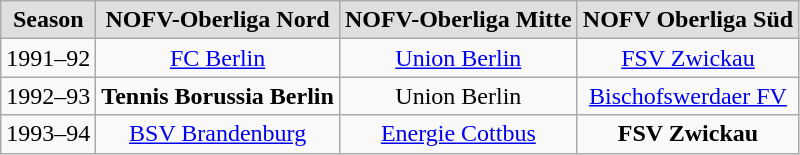<table class="wikitable">
<tr style="text-align:center; background:#dfdfdf;">
<td><strong>Season</strong></td>
<td><strong>NOFV-Oberliga Nord</strong></td>
<td><strong>NOFV-Oberliga Mitte</strong></td>
<td><strong>NOFV Oberliga Süd</strong></td>
</tr>
<tr style="text-align:center;">
<td>1991–92</td>
<td><a href='#'>FC Berlin</a></td>
<td><a href='#'>Union Berlin</a></td>
<td><a href='#'>FSV Zwickau</a></td>
</tr>
<tr style="text-align:center;">
<td>1992–93</td>
<td><strong>Tennis Borussia Berlin</strong></td>
<td>Union Berlin</td>
<td><a href='#'>Bischofswerdaer FV</a></td>
</tr>
<tr style="text-align:center;">
<td>1993–94</td>
<td><a href='#'>BSV Brandenburg</a></td>
<td><a href='#'>Energie Cottbus</a></td>
<td><strong>FSV Zwickau</strong></td>
</tr>
</table>
